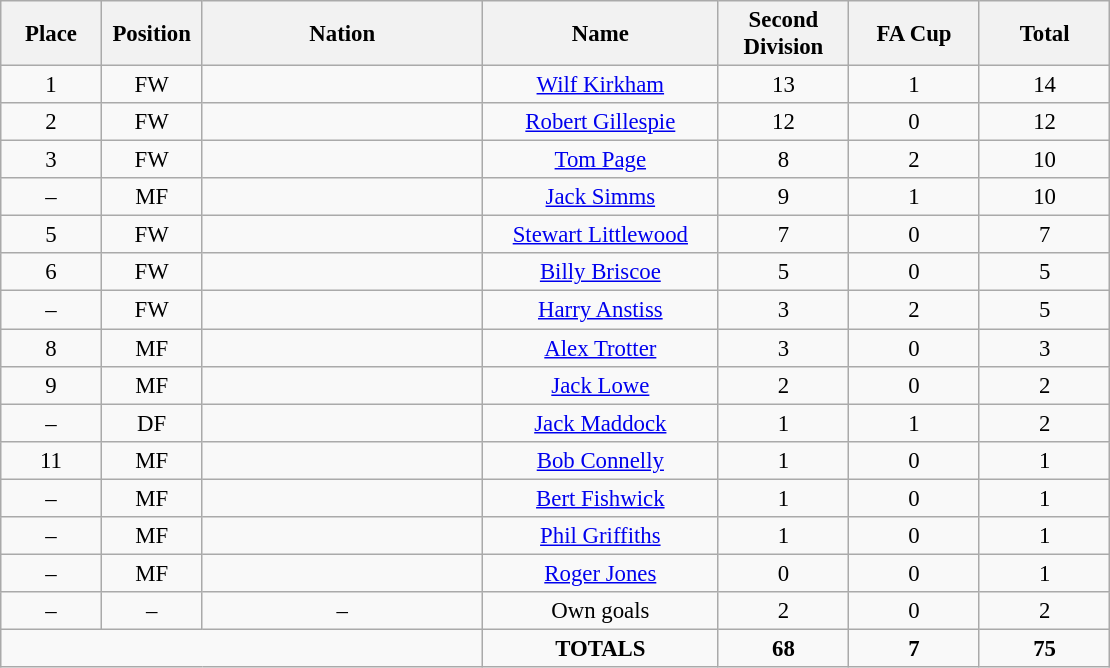<table class="wikitable" style="font-size: 95%; text-align: center;">
<tr>
<th width=60>Place</th>
<th width=60>Position</th>
<th width=180>Nation</th>
<th width=150>Name</th>
<th width=80>Second Division</th>
<th width=80>FA Cup</th>
<th width=80>Total</th>
</tr>
<tr>
<td>1</td>
<td>FW</td>
<td></td>
<td><a href='#'>Wilf Kirkham</a></td>
<td>13</td>
<td>1</td>
<td>14</td>
</tr>
<tr>
<td>2</td>
<td>FW</td>
<td></td>
<td><a href='#'>Robert Gillespie</a></td>
<td>12</td>
<td>0</td>
<td>12</td>
</tr>
<tr>
<td>3</td>
<td>FW</td>
<td></td>
<td><a href='#'>Tom Page</a></td>
<td>8</td>
<td>2</td>
<td>10</td>
</tr>
<tr>
<td>–</td>
<td>MF</td>
<td></td>
<td><a href='#'>Jack Simms</a></td>
<td>9</td>
<td>1</td>
<td>10</td>
</tr>
<tr>
<td>5</td>
<td>FW</td>
<td></td>
<td><a href='#'>Stewart Littlewood</a></td>
<td>7</td>
<td>0</td>
<td>7</td>
</tr>
<tr>
<td>6</td>
<td>FW</td>
<td></td>
<td><a href='#'>Billy Briscoe</a></td>
<td>5</td>
<td>0</td>
<td>5</td>
</tr>
<tr>
<td>–</td>
<td>FW</td>
<td></td>
<td><a href='#'>Harry Anstiss</a></td>
<td>3</td>
<td>2</td>
<td>5</td>
</tr>
<tr>
<td>8</td>
<td>MF</td>
<td></td>
<td><a href='#'>Alex Trotter</a></td>
<td>3</td>
<td>0</td>
<td>3</td>
</tr>
<tr>
<td>9</td>
<td>MF</td>
<td></td>
<td><a href='#'>Jack Lowe</a></td>
<td>2</td>
<td>0</td>
<td>2</td>
</tr>
<tr>
<td>–</td>
<td>DF</td>
<td></td>
<td><a href='#'>Jack Maddock</a></td>
<td>1</td>
<td>1</td>
<td>2</td>
</tr>
<tr>
<td>11</td>
<td>MF</td>
<td></td>
<td><a href='#'>Bob Connelly</a></td>
<td>1</td>
<td>0</td>
<td>1</td>
</tr>
<tr>
<td>–</td>
<td>MF</td>
<td></td>
<td><a href='#'>Bert Fishwick</a></td>
<td>1</td>
<td>0</td>
<td>1</td>
</tr>
<tr>
<td>–</td>
<td>MF</td>
<td></td>
<td><a href='#'>Phil Griffiths</a></td>
<td>1</td>
<td>0</td>
<td>1</td>
</tr>
<tr>
<td>–</td>
<td>MF</td>
<td></td>
<td><a href='#'>Roger Jones</a></td>
<td>0</td>
<td>0</td>
<td>1</td>
</tr>
<tr>
<td>–</td>
<td>–</td>
<td>–</td>
<td>Own goals</td>
<td>2</td>
<td>0</td>
<td>2</td>
</tr>
<tr>
<td colspan="3"></td>
<td><strong>TOTALS</strong></td>
<td><strong>68</strong></td>
<td><strong>7</strong></td>
<td><strong>75</strong></td>
</tr>
</table>
